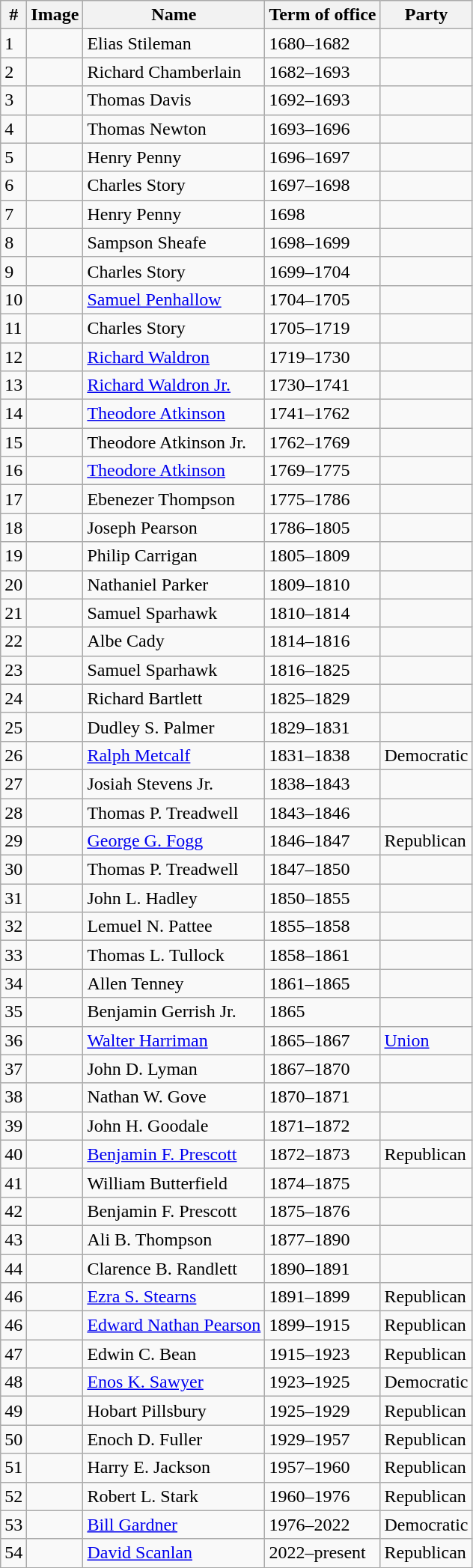<table class="wikitable">
<tr>
<th>#</th>
<th>Image</th>
<th>Name</th>
<th>Term of office</th>
<th>Party</th>
</tr>
<tr>
<td>1</td>
<td></td>
<td>Elias Stileman</td>
<td>1680–1682</td>
<td></td>
</tr>
<tr>
<td>2</td>
<td></td>
<td>Richard Chamberlain</td>
<td>1682–1693</td>
<td></td>
</tr>
<tr>
<td>3</td>
<td></td>
<td>Thomas Davis</td>
<td>1692–1693</td>
<td></td>
</tr>
<tr>
<td>4</td>
<td></td>
<td>Thomas Newton</td>
<td>1693–1696</td>
<td></td>
</tr>
<tr>
<td>5</td>
<td></td>
<td>Henry Penny</td>
<td>1696–1697</td>
<td></td>
</tr>
<tr>
<td>6</td>
<td></td>
<td>Charles Story</td>
<td>1697–1698</td>
<td></td>
</tr>
<tr>
<td>7</td>
<td></td>
<td>Henry Penny</td>
<td>1698</td>
<td></td>
</tr>
<tr>
<td>8</td>
<td></td>
<td>Sampson Sheafe</td>
<td>1698–1699</td>
<td></td>
</tr>
<tr>
<td>9</td>
<td></td>
<td>Charles Story</td>
<td>1699–1704</td>
<td></td>
</tr>
<tr>
<td>10</td>
<td></td>
<td><a href='#'>Samuel Penhallow</a></td>
<td>1704–1705</td>
<td></td>
</tr>
<tr>
<td>11</td>
<td></td>
<td>Charles Story</td>
<td>1705–1719</td>
<td></td>
</tr>
<tr>
<td>12</td>
<td></td>
<td><a href='#'>Richard Waldron</a></td>
<td>1719–1730</td>
<td></td>
</tr>
<tr>
<td>13</td>
<td></td>
<td><a href='#'>Richard Waldron Jr.</a></td>
<td>1730–1741</td>
<td></td>
</tr>
<tr>
<td>14</td>
<td></td>
<td><a href='#'>Theodore Atkinson</a></td>
<td>1741–1762</td>
<td></td>
</tr>
<tr>
<td>15</td>
<td></td>
<td>Theodore Atkinson Jr.</td>
<td>1762–1769</td>
<td></td>
</tr>
<tr>
<td>16</td>
<td></td>
<td><a href='#'>Theodore Atkinson</a></td>
<td>1769–1775</td>
<td></td>
</tr>
<tr>
<td>17</td>
<td></td>
<td>Ebenezer Thompson</td>
<td>1775–1786</td>
<td></td>
</tr>
<tr>
<td>18</td>
<td></td>
<td>Joseph Pearson</td>
<td>1786–1805</td>
<td></td>
</tr>
<tr>
<td>19</td>
<td></td>
<td>Philip Carrigan</td>
<td>1805–1809</td>
<td></td>
</tr>
<tr>
<td>20</td>
<td></td>
<td>Nathaniel Parker</td>
<td>1809–1810</td>
<td></td>
</tr>
<tr>
<td>21</td>
<td></td>
<td>Samuel Sparhawk</td>
<td>1810–1814</td>
<td></td>
</tr>
<tr>
<td>22</td>
<td></td>
<td>Albe Cady</td>
<td>1814–1816</td>
<td></td>
</tr>
<tr>
<td>23</td>
<td></td>
<td>Samuel Sparhawk</td>
<td>1816–1825</td>
<td></td>
</tr>
<tr>
<td>24</td>
<td></td>
<td>Richard Bartlett</td>
<td>1825–1829</td>
<td></td>
</tr>
<tr>
<td>25</td>
<td></td>
<td>Dudley S. Palmer</td>
<td>1829–1831</td>
<td></td>
</tr>
<tr>
<td>26</td>
<td></td>
<td><a href='#'>Ralph Metcalf</a></td>
<td>1831–1838</td>
<td>Democratic</td>
</tr>
<tr>
<td>27</td>
<td></td>
<td>Josiah Stevens Jr.</td>
<td>1838–1843</td>
<td></td>
</tr>
<tr>
<td>28</td>
<td></td>
<td>Thomas P. Treadwell</td>
<td>1843–1846</td>
<td></td>
</tr>
<tr>
<td>29</td>
<td></td>
<td><a href='#'>George G. Fogg</a></td>
<td>1846–1847</td>
<td>Republican</td>
</tr>
<tr>
<td>30</td>
<td></td>
<td>Thomas P. Treadwell</td>
<td>1847–1850</td>
<td></td>
</tr>
<tr>
<td>31</td>
<td></td>
<td>John L. Hadley</td>
<td>1850–1855</td>
<td></td>
</tr>
<tr>
<td>32</td>
<td></td>
<td>Lemuel N. Pattee</td>
<td>1855–1858</td>
<td></td>
</tr>
<tr>
<td>33</td>
<td></td>
<td>Thomas L. Tullock</td>
<td>1858–1861</td>
<td></td>
</tr>
<tr>
<td>34</td>
<td></td>
<td>Allen Tenney</td>
<td>1861–1865</td>
<td></td>
</tr>
<tr>
<td>35</td>
<td></td>
<td>Benjamin Gerrish Jr.</td>
<td>1865</td>
<td></td>
</tr>
<tr>
<td>36</td>
<td></td>
<td><a href='#'>Walter Harriman</a></td>
<td>1865–1867</td>
<td><a href='#'>Union</a></td>
</tr>
<tr>
<td>37</td>
<td></td>
<td>John D. Lyman</td>
<td>1867–1870</td>
<td></td>
</tr>
<tr>
<td>38</td>
<td></td>
<td>Nathan W. Gove</td>
<td>1870–1871</td>
<td></td>
</tr>
<tr>
<td>39</td>
<td></td>
<td>John H. Goodale</td>
<td>1871–1872</td>
<td></td>
</tr>
<tr>
<td>40</td>
<td></td>
<td><a href='#'>Benjamin F. Prescott</a></td>
<td>1872–1873</td>
<td>Republican</td>
</tr>
<tr>
<td>41</td>
<td></td>
<td>William Butterfield</td>
<td>1874–1875</td>
<td></td>
</tr>
<tr>
<td>42</td>
<td></td>
<td>Benjamin F. Prescott</td>
<td>1875–1876</td>
<td></td>
</tr>
<tr>
<td>43</td>
<td></td>
<td>Ali B. Thompson</td>
<td>1877–1890</td>
<td></td>
</tr>
<tr>
<td>44</td>
<td></td>
<td>Clarence B. Randlett</td>
<td>1890–1891</td>
<td></td>
</tr>
<tr>
<td>46</td>
<td></td>
<td><a href='#'>Ezra S. Stearns</a></td>
<td>1891–1899</td>
<td>Republican</td>
</tr>
<tr>
<td>46</td>
<td></td>
<td><a href='#'>Edward Nathan Pearson</a></td>
<td>1899–1915</td>
<td>Republican</td>
</tr>
<tr>
<td>47</td>
<td></td>
<td>Edwin C. Bean</td>
<td>1915–1923</td>
<td>Republican</td>
</tr>
<tr>
<td>48</td>
<td></td>
<td><a href='#'>Enos K. Sawyer</a></td>
<td>1923–1925</td>
<td>Democratic</td>
</tr>
<tr>
<td>49</td>
<td></td>
<td>Hobart Pillsbury</td>
<td>1925–1929</td>
<td>Republican</td>
</tr>
<tr>
<td>50</td>
<td></td>
<td>Enoch D. Fuller</td>
<td>1929–1957</td>
<td>Republican</td>
</tr>
<tr>
<td>51</td>
<td></td>
<td>Harry E. Jackson</td>
<td>1957–1960</td>
<td>Republican</td>
</tr>
<tr>
<td>52</td>
<td></td>
<td>Robert L. Stark</td>
<td>1960–1976</td>
<td>Republican</td>
</tr>
<tr>
<td>53</td>
<td></td>
<td><a href='#'>Bill Gardner</a></td>
<td>1976–2022</td>
<td>Democratic</td>
</tr>
<tr>
<td>54</td>
<td></td>
<td><a href='#'>David Scanlan</a></td>
<td>2022–present</td>
<td>Republican</td>
</tr>
</table>
